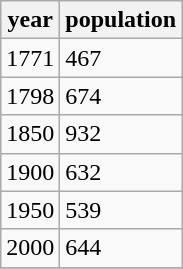<table class="wikitable">
<tr>
<th>year</th>
<th>population</th>
</tr>
<tr>
<td>1771</td>
<td>467</td>
</tr>
<tr>
<td>1798</td>
<td>674</td>
</tr>
<tr>
<td>1850</td>
<td>932</td>
</tr>
<tr>
<td>1900</td>
<td>632</td>
</tr>
<tr>
<td>1950</td>
<td>539</td>
</tr>
<tr>
<td>2000</td>
<td>644</td>
</tr>
<tr>
</tr>
</table>
